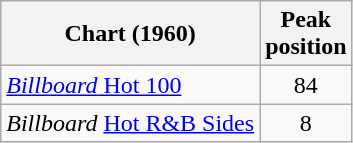<table class="wikitable">
<tr>
<th>Chart (1960)</th>
<th>Peak<br>position</th>
</tr>
<tr>
<td><a href='#'><em>Billboard</em> Hot 100</a></td>
<td align=center>84</td>
</tr>
<tr>
<td><em>Billboard</em> <a href='#'>Hot R&B Sides</a></td>
<td align=center>8</td>
</tr>
</table>
